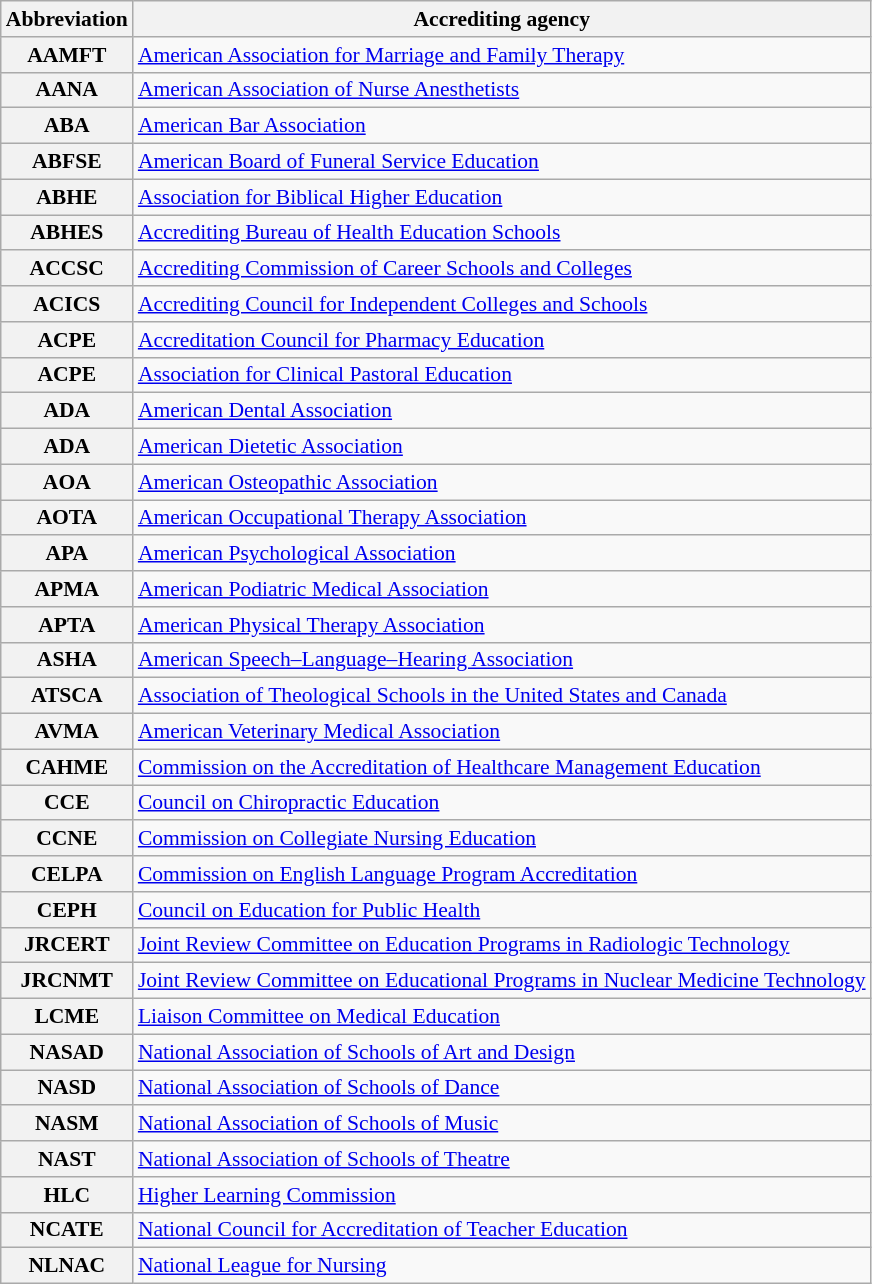<table class="wikitable plainrowheaders" style="text-align:left; width:auto; font-size:90%">
<tr>
<th scope="col">Abbreviation</th>
<th scope="col">Accrediting agency</th>
</tr>
<tr>
<th scope="row">AAMFT</th>
<td><a href='#'>American Association for Marriage and Family Therapy</a></td>
</tr>
<tr>
<th scope="row">AANA</th>
<td><a href='#'>American Association of Nurse Anesthetists</a></td>
</tr>
<tr>
<th scope="row">ABA</th>
<td><a href='#'>American Bar Association</a></td>
</tr>
<tr>
<th scope="row">ABFSE</th>
<td><a href='#'>American Board of Funeral Service Education</a></td>
</tr>
<tr>
<th scope="row">ABHE</th>
<td><a href='#'>Association for Biblical Higher Education</a></td>
</tr>
<tr>
<th scope="row">ABHES</th>
<td><a href='#'>Accrediting Bureau of Health Education Schools</a></td>
</tr>
<tr>
<th scope="row">ACCSC</th>
<td><a href='#'>Accrediting Commission of Career Schools and Colleges</a></td>
</tr>
<tr>
<th scope="row">ACICS</th>
<td><a href='#'>Accrediting Council for Independent Colleges and Schools</a></td>
</tr>
<tr>
<th scope="row">ACPE</th>
<td><a href='#'>Accreditation Council for Pharmacy Education</a></td>
</tr>
<tr>
<th scope="row">ACPE</th>
<td><a href='#'>Association for Clinical Pastoral Education</a></td>
</tr>
<tr>
<th scope="row">ADA</th>
<td><a href='#'>American Dental Association</a></td>
</tr>
<tr>
<th scope="row">ADA</th>
<td><a href='#'>American Dietetic Association</a></td>
</tr>
<tr>
<th scope="row">AOA</th>
<td><a href='#'>American Osteopathic Association</a></td>
</tr>
<tr>
<th scope="row">AOTA</th>
<td><a href='#'>American Occupational Therapy Association</a></td>
</tr>
<tr>
<th scope="row">APA</th>
<td><a href='#'>American Psychological Association</a></td>
</tr>
<tr>
<th scope="row">APMA</th>
<td><a href='#'>American Podiatric Medical Association</a></td>
</tr>
<tr>
<th scope="row">APTA</th>
<td><a href='#'>American Physical Therapy Association</a></td>
</tr>
<tr>
<th scope="row">ASHA</th>
<td><a href='#'>American Speech–Language–Hearing Association</a></td>
</tr>
<tr>
<th scope="row">ATSCA</th>
<td><a href='#'>Association of Theological Schools in the United States and Canada</a></td>
</tr>
<tr>
<th scope="row">AVMA</th>
<td><a href='#'>American Veterinary Medical Association</a></td>
</tr>
<tr>
<th scope="row">CAHME</th>
<td><a href='#'>Commission on the Accreditation of Healthcare Management Education</a></td>
</tr>
<tr>
<th scope="row">CCE</th>
<td><a href='#'>Council on Chiropractic Education</a></td>
</tr>
<tr>
<th scope="row">CCNE</th>
<td><a href='#'>Commission on Collegiate Nursing Education</a></td>
</tr>
<tr>
<th scope="row">CELPA</th>
<td><a href='#'>Commission on English Language Program Accreditation</a></td>
</tr>
<tr>
<th scope="row">CEPH</th>
<td><a href='#'>Council on Education for Public Health</a></td>
</tr>
<tr>
<th scope="row">JRCERT</th>
<td><a href='#'>Joint Review Committee on Education Programs in Radiologic Technology</a></td>
</tr>
<tr>
<th scope="row">JRCNMT</th>
<td><a href='#'>Joint Review Committee on Educational Programs in Nuclear Medicine Technology</a></td>
</tr>
<tr>
<th scope="row">LCME</th>
<td><a href='#'>Liaison Committee on Medical Education</a></td>
</tr>
<tr>
<th scope="row">NASAD</th>
<td><a href='#'>National Association of Schools of Art and Design</a></td>
</tr>
<tr>
<th scope="row">NASD</th>
<td><a href='#'>National Association of Schools of Dance</a></td>
</tr>
<tr>
<th scope="row">NASM</th>
<td><a href='#'>National Association of Schools of Music</a></td>
</tr>
<tr>
<th scope="row">NAST</th>
<td><a href='#'>National Association of Schools of Theatre</a></td>
</tr>
<tr>
<th scope="row">HLC</th>
<td><a href='#'>Higher Learning Commission</a></td>
</tr>
<tr>
<th scope="row">NCATE</th>
<td><a href='#'>National Council for Accreditation of Teacher Education</a></td>
</tr>
<tr>
<th scope="row">NLNAC</th>
<td><a href='#'>National League for Nursing</a></td>
</tr>
</table>
